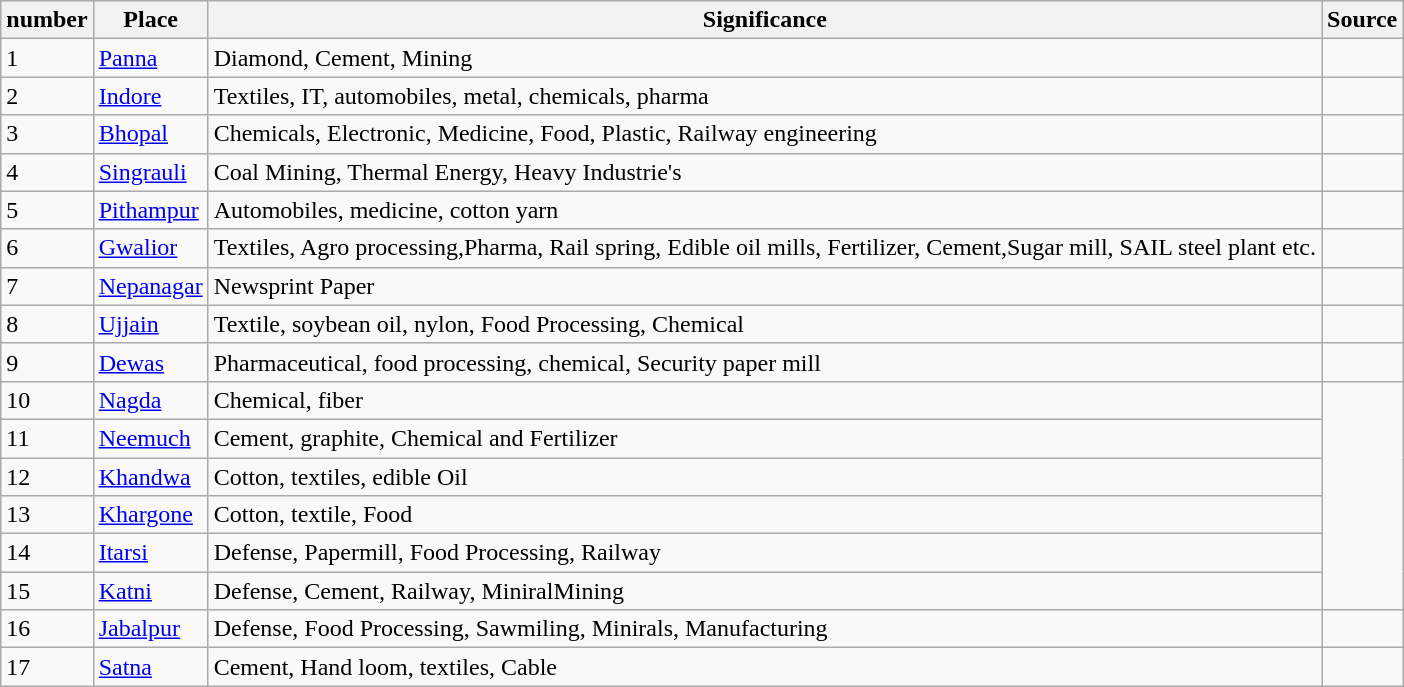<table class="wikitable sortable">
<tr>
<th>number</th>
<th>Place</th>
<th>Significance</th>
<th>Source</th>
</tr>
<tr>
<td>1</td>
<td><a href='#'>Panna</a></td>
<td>Diamond, Cement, Mining</td>
<td></td>
</tr>
<tr>
<td>2</td>
<td><a href='#'>Indore</a></td>
<td>Textiles, IT, automobiles, metal, chemicals, pharma</td>
<td></td>
</tr>
<tr>
<td>3</td>
<td><a href='#'>Bhopal</a></td>
<td>Chemicals, Electronic, Medicine, Food, Plastic, Railway engineering</td>
<td></td>
</tr>
<tr>
<td>4</td>
<td><a href='#'>Singrauli</a></td>
<td>Coal Mining, Thermal Energy, Heavy Industrie's</td>
<td></td>
</tr>
<tr>
<td>5</td>
<td><a href='#'>Pithampur</a></td>
<td>Automobiles, medicine, cotton yarn</td>
<td></td>
</tr>
<tr>
<td>6</td>
<td><a href='#'>Gwalior</a></td>
<td>Textiles, Agro processing,Pharma, Rail spring, Edible oil mills, Fertilizer, Cement,Sugar mill, SAIL steel plant etc.</td>
<td></td>
</tr>
<tr>
<td>7</td>
<td><a href='#'>Nepanagar</a></td>
<td>Newsprint Paper</td>
</tr>
<tr>
<td>8</td>
<td><a href='#'>Ujjain</a></td>
<td>Textile, soybean oil, nylon, Food Processing, Chemical</td>
<td></td>
</tr>
<tr>
<td>9</td>
<td><a href='#'>Dewas</a></td>
<td>Pharmaceutical, food processing, chemical, Security paper mill</td>
<td></td>
</tr>
<tr>
<td>10</td>
<td><a href='#'>Nagda</a></td>
<td>Chemical, fiber</td>
</tr>
<tr>
<td>11</td>
<td><a href='#'>Neemuch</a></td>
<td>Cement, graphite, Chemical and Fertilizer</td>
</tr>
<tr>
<td>12</td>
<td><a href='#'>Khandwa</a></td>
<td>Cotton, textiles, edible Oil</td>
</tr>
<tr>
<td>13</td>
<td><a href='#'>Khargone</a></td>
<td>Cotton, textile, Food</td>
</tr>
<tr>
<td>14</td>
<td><a href='#'>Itarsi</a></td>
<td>Defense, Papermill, Food Processing, Railway</td>
</tr>
<tr>
<td>15</td>
<td><a href='#'>Katni</a></td>
<td>Defense, Cement, Railway, MiniralMining</td>
</tr>
<tr>
<td>16</td>
<td><a href='#'>Jabalpur</a></td>
<td>Defense, Food Processing, Sawmiling, Minirals, Manufacturing</td>
<td></td>
</tr>
<tr>
<td>17</td>
<td><a href='#'>Satna</a></td>
<td>Cement, Hand loom, textiles, Cable</td>
</tr>
</table>
